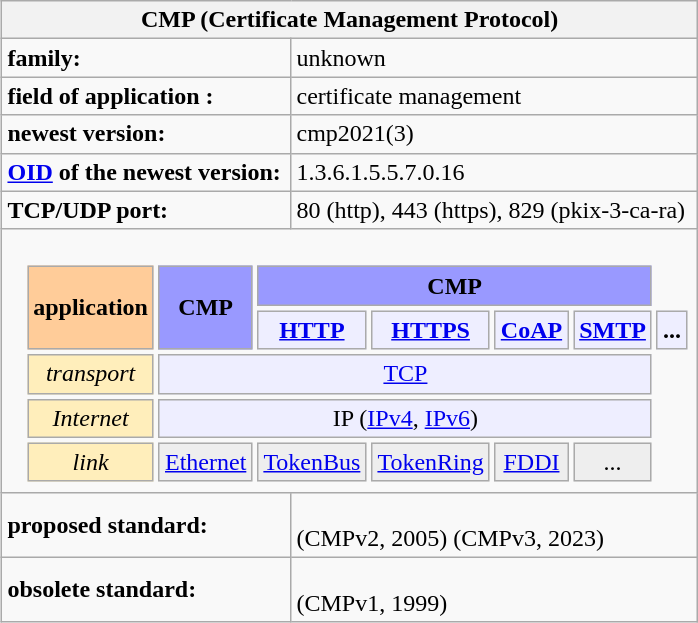<table class="wikitable float-right" align=right>
<tr ---->
<th bgcolor="#C0C0FF" colspan="2" font="size:larger">CMP (Certificate Management Protocol)</th>
</tr>
<tr ---->
<td align="left"><strong>family:</strong></td>
<td align="left">unknown</td>
</tr>
<tr ---->
<td align="left"><strong>field of application :</strong></td>
<td align="left">certificate management</td>
</tr>
<tr ---->
<td align="left"><strong>newest version:</strong></td>
<td align="left">cmp2021(3)</td>
</tr>
<tr ---->
<td align="left"><strong><a href='#'>OID</a> of the newest version:</strong></td>
<td align="left">1.3.6.1.5.5.7.0.16</td>
</tr>
<tr ---->
<td align="left"><strong>TCP/UDP port:</strong></td>
<td align="left">80 (http), 443 (https), 829 (pkix-3-ca-ra)</td>
</tr>
<tr ---->
<td align="center" colspan="2"><br><table border="0" cellspacing="3" style="float:right;padding-left:10px">
<tr ---->
<td rowspan="2" align="center" bgcolor="#FFCC99"><strong>application</strong></td>
<td rowspan="2" colspan="1" align="center" bgcolor="#9999FF"><strong>CMP</strong></td>
<td colspan="4" align="center" bgcolor="#9999FF"><strong>CMP</strong></td>
</tr>
<tr ---->
<td colspan="1" align="center" bgcolor="#EEEEFF"><strong><a href='#'>HTTP</a></strong></td>
<td colspan="1" align="center" bgcolor="#EEEEFF"><strong><a href='#'>HTTPS</a></strong></td>
<td colspan="1" align="center" bgcolor="#EEEEFF"><strong><a href='#'>CoAP</a></strong></td>
<td colspan="1" align="center" bgcolor="#EEEEFF"><strong><a href='#'>SMTP</a></strong></td>
<td colspan="1" align="center" bgcolor="#EEEEFF"><strong>...</strong></td>
</tr>
<tr ---->
<td align="center" bgcolor="#FFEEBB"><em>transport</em></td>
<td colspan="5" align="center" bgcolor="#EEEEFF"><a href='#'>TCP</a></td>
</tr>
<tr ---->
<td align="center" bgcolor="#FFEEBB"><em>Internet</em></td>
<td colspan="5" align="center" bgcolor="#EEEEFF">IP (<a href='#'>IPv4</a>, <a href='#'>IPv6</a>)</td>
</tr>
<tr ---->
<td rowspan="2" align="center" bgcolor="#FFEEBB"><em>link</em></td>
<td rowspan="2" align="center" bgcolor="#EEEEEE"><a href='#'>Ethernet</a></td>
<td rowspan="2" align="center" bgcolor="#EEEEEE"><a href='#'>TokenBus</a></td>
<td rowspan="2" align="center" bgcolor="#EEEEEE"><a href='#'>TokenRing</a></td>
<td rowspan="2" align="center" bgcolor="#EEEEEE"><a href='#'>FDDI</a></td>
<td rowspan="2" align="center" bgcolor="#EEEEEE">...</td>
</tr>
</table>
</td>
</tr>
<tr ---->
<td align="left"><strong>proposed standard:</strong></td>
<td align="left"><br> (CMPv2, 2005)
 (CMPv3, 2023)</td>
</tr>
<tr ---->
<td align="left"><strong>obsolete standard:</strong></td>
<td align="left"><br> (CMPv1, 1999)</td>
</tr>
</table>
